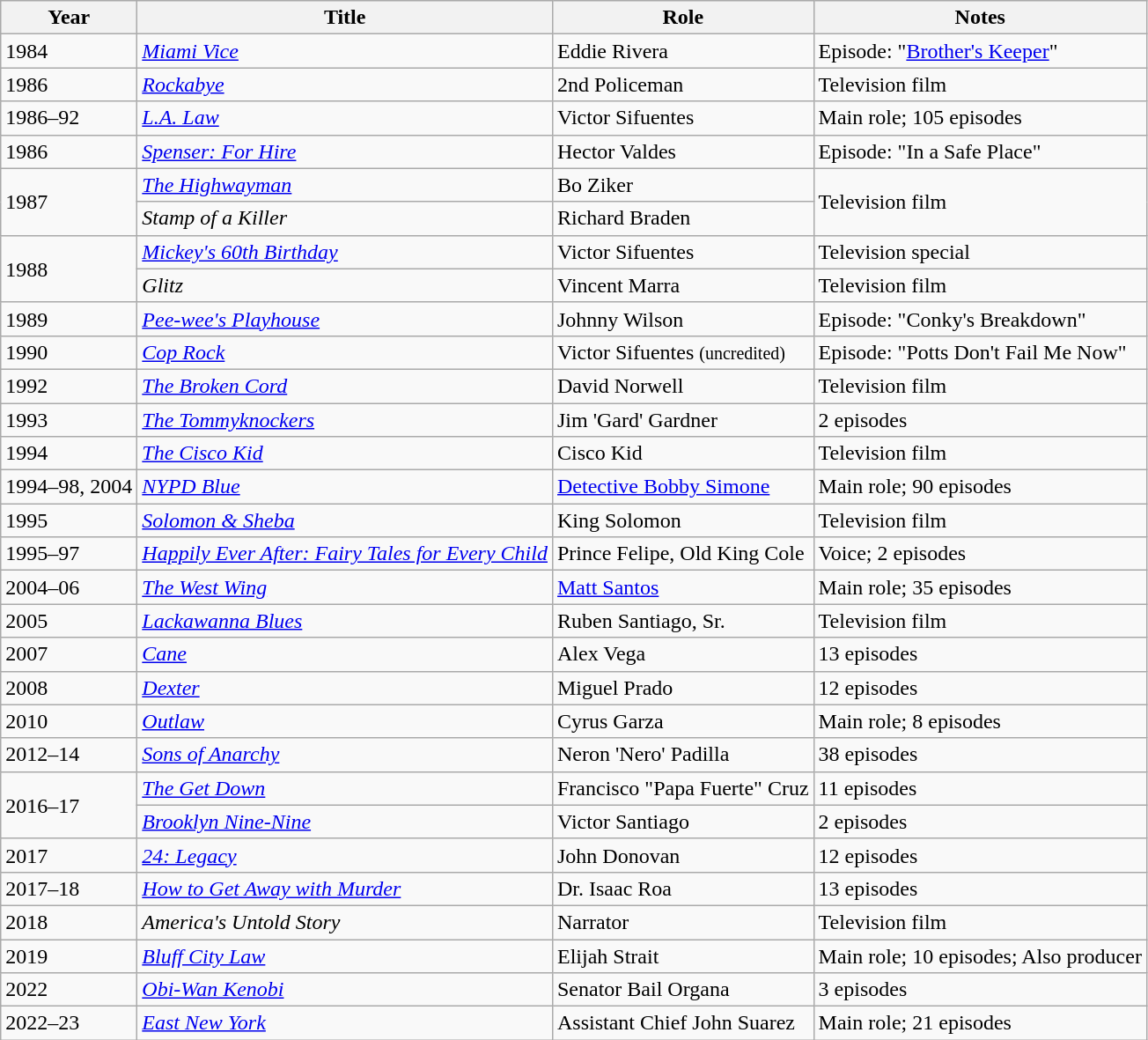<table class="wikitable sortable">
<tr>
<th>Year</th>
<th>Title</th>
<th>Role</th>
<th>Notes</th>
</tr>
<tr>
<td>1984</td>
<td><em><a href='#'>Miami Vice</a></em></td>
<td>Eddie Rivera</td>
<td>Episode: "<a href='#'>Brother's Keeper</a>"</td>
</tr>
<tr>
<td>1986</td>
<td><em><a href='#'>Rockabye</a></em></td>
<td>2nd Policeman</td>
<td>Television film</td>
</tr>
<tr>
<td>1986–92</td>
<td><em><a href='#'>L.A. Law</a></em></td>
<td>Victor Sifuentes</td>
<td>Main role; 105 episodes</td>
</tr>
<tr>
<td>1986</td>
<td><em><a href='#'>Spenser: For Hire</a></em></td>
<td>Hector Valdes</td>
<td>Episode: "In a Safe Place"</td>
</tr>
<tr>
<td rowspan="2">1987</td>
<td><em><a href='#'>The Highwayman</a></em></td>
<td>Bo Ziker</td>
<td rowspan="2">Television film</td>
</tr>
<tr>
<td><em>Stamp of a Killer</em></td>
<td>Richard Braden</td>
</tr>
<tr>
<td rowspan="2">1988</td>
<td><em><a href='#'>Mickey's 60th Birthday</a></em></td>
<td>Victor Sifuentes</td>
<td>Television special</td>
</tr>
<tr>
<td><em>Glitz</em></td>
<td>Vincent Marra</td>
<td>Television film</td>
</tr>
<tr>
<td>1989</td>
<td><em><a href='#'>Pee-wee's Playhouse</a></em></td>
<td>Johnny Wilson</td>
<td>Episode: "Conky's Breakdown"</td>
</tr>
<tr>
<td>1990</td>
<td><em><a href='#'>Cop Rock</a></em></td>
<td>Victor Sifuentes <small>(uncredited)</small></td>
<td>Episode: "Potts Don't Fail Me Now"</td>
</tr>
<tr>
<td>1992</td>
<td><em><a href='#'>The Broken Cord</a></em></td>
<td>David Norwell</td>
<td>Television film</td>
</tr>
<tr>
<td>1993</td>
<td><em><a href='#'>The Tommyknockers</a></em></td>
<td>Jim 'Gard' Gardner</td>
<td>2 episodes</td>
</tr>
<tr>
<td>1994</td>
<td><em><a href='#'>The Cisco Kid</a></em></td>
<td>Cisco Kid</td>
<td>Television film</td>
</tr>
<tr>
<td>1994–98, 2004</td>
<td><em><a href='#'>NYPD Blue</a></em></td>
<td><a href='#'>Detective Bobby Simone</a></td>
<td>Main role; 90 episodes</td>
</tr>
<tr>
<td>1995</td>
<td><em><a href='#'>Solomon & Sheba</a></em></td>
<td>King Solomon</td>
<td>Television film</td>
</tr>
<tr>
<td>1995–97</td>
<td><em><a href='#'>Happily Ever After: Fairy Tales for Every Child</a></em></td>
<td>Prince Felipe, Old King Cole</td>
<td>Voice; 2 episodes</td>
</tr>
<tr>
<td>2004–06</td>
<td><em><a href='#'>The West Wing</a></em></td>
<td><a href='#'>Matt Santos</a></td>
<td>Main role; 35 episodes</td>
</tr>
<tr>
<td>2005</td>
<td><em><a href='#'>Lackawanna Blues</a></em></td>
<td>Ruben Santiago, Sr.</td>
<td>Television film</td>
</tr>
<tr>
<td>2007</td>
<td><em><a href='#'>Cane</a></em></td>
<td>Alex Vega</td>
<td>13 episodes</td>
</tr>
<tr>
<td>2008</td>
<td><em><a href='#'>Dexter</a></em></td>
<td>Miguel Prado</td>
<td>12 episodes</td>
</tr>
<tr>
<td>2010</td>
<td><em><a href='#'>Outlaw</a></em></td>
<td>Cyrus Garza</td>
<td>Main role; 8 episodes</td>
</tr>
<tr>
<td>2012–14</td>
<td><em><a href='#'>Sons of Anarchy</a></em></td>
<td>Neron 'Nero' Padilla</td>
<td>38 episodes</td>
</tr>
<tr>
<td rowspan="2">2016–17</td>
<td><em><a href='#'>The Get Down</a></em></td>
<td>Francisco "Papa Fuerte" Cruz</td>
<td>11 episodes</td>
</tr>
<tr>
<td><em><a href='#'>Brooklyn Nine-Nine</a></em></td>
<td>Victor Santiago</td>
<td>2 episodes</td>
</tr>
<tr>
<td>2017</td>
<td><em><a href='#'>24: Legacy</a></em></td>
<td>John Donovan</td>
<td>12 episodes</td>
</tr>
<tr>
<td>2017–18</td>
<td><em><a href='#'>How to Get Away with Murder</a></em></td>
<td>Dr. Isaac Roa</td>
<td>13 episodes</td>
</tr>
<tr>
<td>2018</td>
<td><em>America's Untold Story</em></td>
<td>Narrator</td>
<td>Television film</td>
</tr>
<tr>
<td>2019</td>
<td><em><a href='#'>Bluff City Law</a></em></td>
<td>Elijah Strait</td>
<td>Main role; 10 episodes; Also producer</td>
</tr>
<tr>
<td>2022</td>
<td><em><a href='#'>Obi-Wan Kenobi</a></em></td>
<td>Senator Bail Organa</td>
<td>3 episodes</td>
</tr>
<tr>
<td>2022–23</td>
<td><em><a href='#'>East New York</a></em></td>
<td>Assistant Chief John Suarez</td>
<td>Main role; 21 episodes</td>
</tr>
</table>
